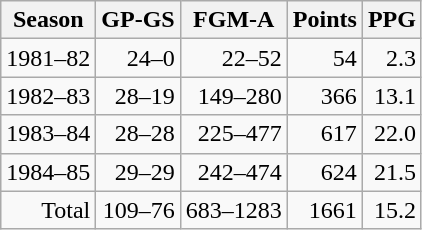<table class=wikitable>
<tr>
<th>Season</th>
<th>GP-GS</th>
<th>FGM-A</th>
<th>Points</th>
<th>PPG</th>
</tr>
<tr align="right">
<td>1981–82</td>
<td>24–0</td>
<td>22–52</td>
<td>54</td>
<td>2.3</td>
</tr>
<tr align="right">
<td>1982–83</td>
<td>28–19</td>
<td>149–280</td>
<td>366</td>
<td>13.1</td>
</tr>
<tr align="right">
<td>1983–84</td>
<td>28–28</td>
<td>225–477</td>
<td>617</td>
<td>22.0</td>
</tr>
<tr align="right">
<td>1984–85</td>
<td>29–29</td>
<td>242–474</td>
<td>624</td>
<td>21.5</td>
</tr>
<tr align="right">
<td>Total</td>
<td>109–76</td>
<td>683–1283</td>
<td>1661</td>
<td>15.2</td>
</tr>
</table>
